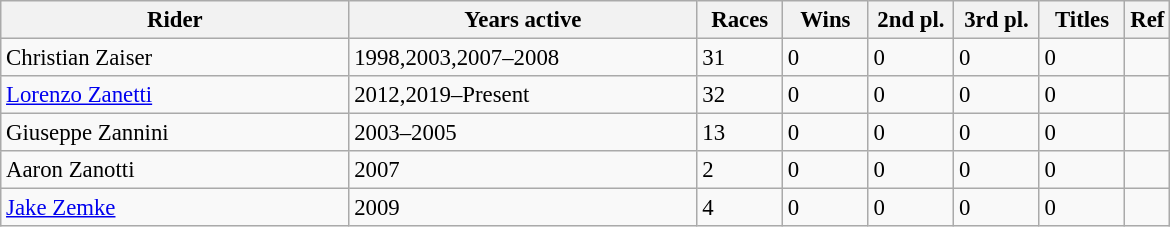<table class="wikitable" style="font-size:95%;">
<tr>
<th width="225">Rider</th>
<th width="225">Years active</th>
<th width="50">Races</th>
<th width="50">Wins</th>
<th width="50">2nd pl.</th>
<th width="50">3rd pl.</th>
<th width="50">Titles</th>
<th>Ref</th>
</tr>
<tr>
<td> Christian Zaiser</td>
<td>1998,2003,2007–2008</td>
<td>31</td>
<td>0</td>
<td>0</td>
<td>0</td>
<td>0</td>
<td></td>
</tr>
<tr>
<td> <a href='#'>Lorenzo Zanetti</a></td>
<td>2012,2019–Present</td>
<td>32</td>
<td>0</td>
<td>0</td>
<td>0</td>
<td>0</td>
<td></td>
</tr>
<tr>
<td> Giuseppe Zannini</td>
<td>2003–2005</td>
<td>13</td>
<td>0</td>
<td>0</td>
<td>0</td>
<td>0</td>
<td></td>
</tr>
<tr>
<td> Aaron Zanotti</td>
<td>2007</td>
<td>2</td>
<td>0</td>
<td>0</td>
<td>0</td>
<td>0</td>
<td></td>
</tr>
<tr>
<td> <a href='#'>Jake Zemke</a></td>
<td>2009</td>
<td>4</td>
<td>0</td>
<td>0</td>
<td>0</td>
<td>0</td>
<td></td>
</tr>
</table>
